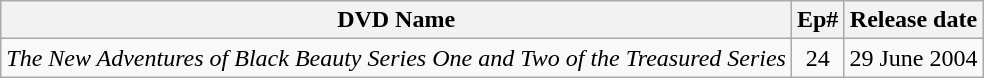<table class="wikitable">
<tr>
<th>DVD Name</th>
<th>Ep#</th>
<th>Release date</th>
</tr>
<tr>
<td><em>The New Adventures of Black Beauty Series One and Two of the Treasured Series</em></td>
<td style="text-align:center;">24</td>
<td>29 June 2004</td>
</tr>
</table>
